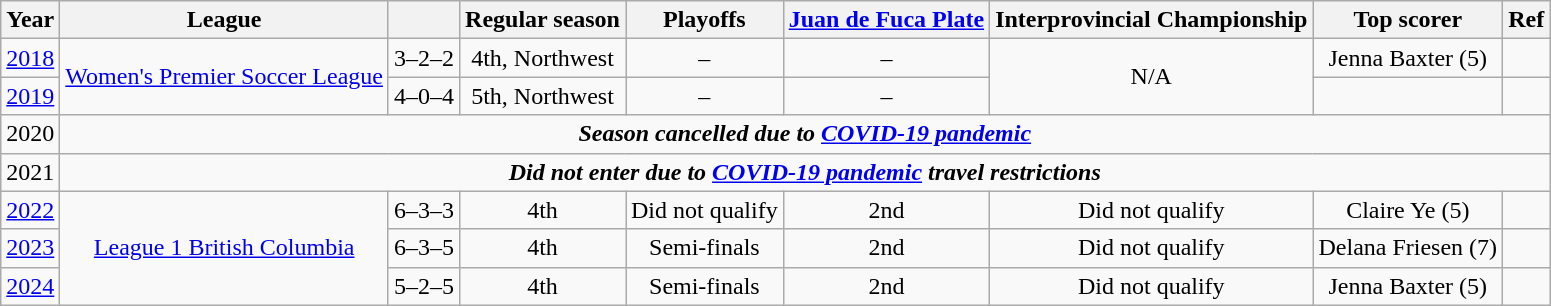<table class="wikitable" style="text-align: center;">
<tr>
<th>Year</th>
<th>League</th>
<th></th>
<th>Regular season</th>
<th>Playoffs</th>
<th><a href='#'>Juan de Fuca Plate</a></th>
<th>Interprovincial Championship</th>
<th>Top scorer</th>
<th>Ref</th>
</tr>
<tr>
<td><a href='#'>2018</a></td>
<td rowspan=2><a href='#'>Women's Premier Soccer League</a></td>
<td>3–2–2</td>
<td>4th, Northwest</td>
<td>–</td>
<td>–</td>
<td rowspan="2">N/A</td>
<td>Jenna Baxter (5)</td>
<td></td>
</tr>
<tr>
<td><a href='#'>2019</a></td>
<td>4–0–4</td>
<td>5th, Northwest</td>
<td>–</td>
<td>–</td>
<td></td>
<td></td>
</tr>
<tr>
<td>2020</td>
<td colspan="8"><strong><em>Season cancelled due to <a href='#'>COVID-19 pandemic</a></em></strong></td>
</tr>
<tr>
<td>2021</td>
<td colspan="8"><strong><em>Did not enter due to <a href='#'>COVID-19 pandemic</a> travel restrictions</em></strong></td>
</tr>
<tr>
<td><a href='#'>2022</a></td>
<td rowspan=3><a href='#'>League 1 British Columbia</a></td>
<td>6–3–3</td>
<td>4th</td>
<td>Did not qualify</td>
<td>2nd</td>
<td>Did not qualify</td>
<td>Claire Ye (5)</td>
<td></td>
</tr>
<tr>
<td><a href='#'>2023</a></td>
<td>6–3–5</td>
<td>4th</td>
<td>Semi-finals</td>
<td>2nd</td>
<td>Did not qualify</td>
<td>Delana Friesen (7)</td>
<td></td>
</tr>
<tr>
<td><a href='#'>2024</a></td>
<td>5–2–5</td>
<td>4th</td>
<td>Semi-finals</td>
<td>2nd</td>
<td>Did not qualify</td>
<td>Jenna Baxter (5)</td>
<td></td>
</tr>
</table>
